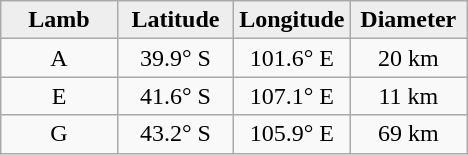<table class="wikitable">
<tr>
<th width="25%" style="background:#eeeeee;">Lamb</th>
<th width="25%" style="background:#eeeeee;">Latitude</th>
<th width="25%" style="background:#eeeeee;">Longitude</th>
<th width="25%" style="background:#eeeeee;">Diameter</th>
</tr>
<tr>
<td align="center">A</td>
<td align="center">39.9° S</td>
<td align="center">101.6° E</td>
<td align="center">20 km</td>
</tr>
<tr>
<td align="center">E</td>
<td align="center">41.6° S</td>
<td align="center">107.1° E</td>
<td align="center">11 km</td>
</tr>
<tr>
<td align="center">G</td>
<td align="center">43.2° S</td>
<td align="center">105.9° E</td>
<td align="center">69 km</td>
</tr>
</table>
